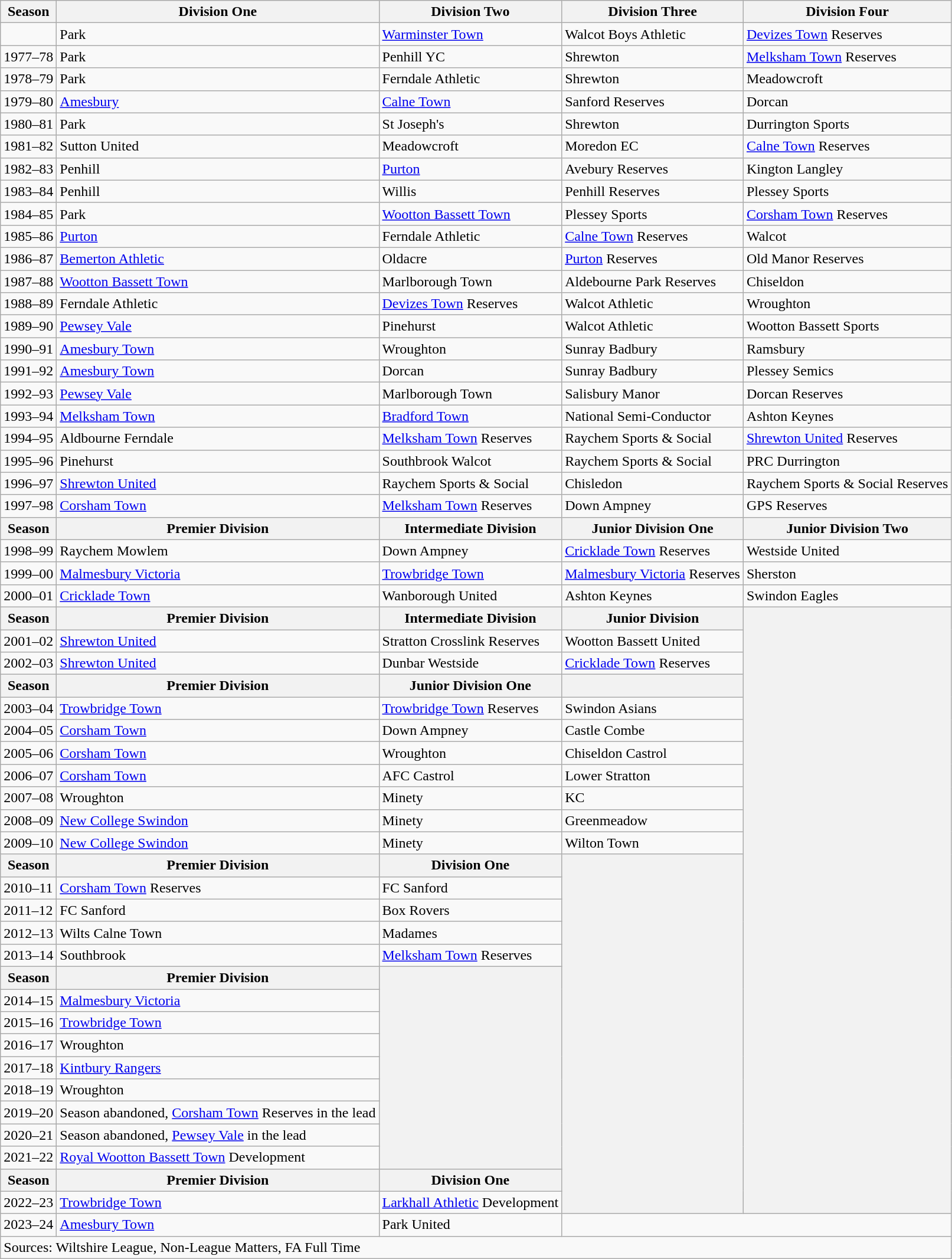<table class=wikitable>
<tr>
<th>Season</th>
<th>Division One</th>
<th>Division Two</th>
<th>Division Three</th>
<th>Division Four</th>
</tr>
<tr>
<td></td>
<td>Park</td>
<td><a href='#'>Warminster Town</a></td>
<td>Walcot Boys Athletic</td>
<td><a href='#'>Devizes Town</a> Reserves</td>
</tr>
<tr>
<td>1977–78</td>
<td>Park</td>
<td>Penhill YC</td>
<td>Shrewton</td>
<td><a href='#'>Melksham Town</a> Reserves</td>
</tr>
<tr>
<td>1978–79</td>
<td>Park</td>
<td>Ferndale Athletic</td>
<td>Shrewton</td>
<td>Meadowcroft</td>
</tr>
<tr>
<td>1979–80</td>
<td><a href='#'>Amesbury</a></td>
<td><a href='#'>Calne Town</a></td>
<td>Sanford Reserves</td>
<td>Dorcan</td>
</tr>
<tr>
<td>1980–81</td>
<td>Park</td>
<td>St Joseph's</td>
<td>Shrewton</td>
<td>Durrington Sports</td>
</tr>
<tr>
<td>1981–82</td>
<td>Sutton United</td>
<td>Meadowcroft</td>
<td>Moredon EC</td>
<td><a href='#'>Calne Town</a> Reserves</td>
</tr>
<tr>
<td>1982–83</td>
<td>Penhill</td>
<td><a href='#'>Purton</a></td>
<td>Avebury Reserves</td>
<td>Kington Langley</td>
</tr>
<tr>
<td>1983–84</td>
<td>Penhill</td>
<td>Willis</td>
<td>Penhill Reserves</td>
<td>Plessey Sports</td>
</tr>
<tr>
<td>1984–85</td>
<td>Park</td>
<td><a href='#'>Wootton Bassett Town</a></td>
<td>Plessey Sports</td>
<td><a href='#'>Corsham Town</a> Reserves</td>
</tr>
<tr>
<td>1985–86</td>
<td><a href='#'>Purton</a></td>
<td>Ferndale Athletic</td>
<td><a href='#'>Calne Town</a> Reserves</td>
<td>Walcot</td>
</tr>
<tr>
<td>1986–87</td>
<td><a href='#'>Bemerton Athletic</a></td>
<td>Oldacre</td>
<td><a href='#'>Purton</a> Reserves</td>
<td>Old Manor Reserves</td>
</tr>
<tr>
<td>1987–88</td>
<td><a href='#'>Wootton Bassett Town</a></td>
<td>Marlborough Town</td>
<td>Aldebourne Park Reserves</td>
<td>Chiseldon</td>
</tr>
<tr>
<td>1988–89</td>
<td>Ferndale Athletic</td>
<td><a href='#'>Devizes Town</a> Reserves</td>
<td>Walcot Athletic</td>
<td>Wroughton</td>
</tr>
<tr>
<td>1989–90</td>
<td><a href='#'>Pewsey Vale</a></td>
<td>Pinehurst</td>
<td>Walcot Athletic</td>
<td>Wootton Bassett Sports</td>
</tr>
<tr>
<td>1990–91</td>
<td><a href='#'>Amesbury Town</a></td>
<td>Wroughton</td>
<td>Sunray Badbury</td>
<td>Ramsbury</td>
</tr>
<tr>
<td>1991–92</td>
<td><a href='#'>Amesbury Town</a></td>
<td>Dorcan</td>
<td>Sunray Badbury</td>
<td>Plessey Semics</td>
</tr>
<tr>
<td>1992–93</td>
<td><a href='#'>Pewsey Vale</a></td>
<td>Marlborough Town</td>
<td>Salisbury Manor</td>
<td>Dorcan Reserves</td>
</tr>
<tr>
<td>1993–94</td>
<td><a href='#'>Melksham Town</a></td>
<td><a href='#'>Bradford Town</a></td>
<td>National Semi-Conductor</td>
<td>Ashton Keynes</td>
</tr>
<tr>
<td>1994–95</td>
<td>Aldbourne Ferndale</td>
<td><a href='#'>Melksham Town</a> Reserves</td>
<td>Raychem Sports & Social</td>
<td><a href='#'>Shrewton United</a> Reserves</td>
</tr>
<tr>
<td>1995–96</td>
<td>Pinehurst</td>
<td>Southbrook Walcot</td>
<td>Raychem Sports & Social</td>
<td>PRC Durrington</td>
</tr>
<tr>
<td>1996–97</td>
<td><a href='#'>Shrewton United</a></td>
<td>Raychem Sports & Social</td>
<td>Chisledon</td>
<td>Raychem Sports & Social Reserves</td>
</tr>
<tr>
<td>1997–98</td>
<td><a href='#'>Corsham Town</a></td>
<td><a href='#'>Melksham Town</a> Reserves</td>
<td>Down Ampney</td>
<td>GPS Reserves</td>
</tr>
<tr>
<th>Season</th>
<th>Premier Division</th>
<th>Intermediate Division</th>
<th>Junior Division One</th>
<th>Junior Division Two</th>
</tr>
<tr>
<td>1998–99</td>
<td>Raychem Mowlem</td>
<td>Down Ampney</td>
<td><a href='#'>Cricklade Town</a> Reserves</td>
<td>Westside United</td>
</tr>
<tr>
<td>1999–00</td>
<td><a href='#'>Malmesbury Victoria</a></td>
<td><a href='#'>Trowbridge Town</a></td>
<td><a href='#'>Malmesbury Victoria</a> Reserves</td>
<td>Sherston</td>
</tr>
<tr>
<td>2000–01</td>
<td><a href='#'>Cricklade Town</a></td>
<td>Wanborough United</td>
<td>Ashton Keynes</td>
<td>Swindon Eagles</td>
</tr>
<tr>
<th>Season</th>
<th>Premier Division</th>
<th>Intermediate Division</th>
<th>Junior Division</th>
<th rowspan=27></th>
</tr>
<tr>
<td>2001–02</td>
<td><a href='#'>Shrewton United</a></td>
<td>Stratton Crosslink Reserves</td>
<td>Wootton Bassett United</td>
</tr>
<tr>
<td>2002–03</td>
<td><a href='#'>Shrewton United</a></td>
<td>Dunbar Westside</td>
<td><a href='#'>Cricklade Town</a> Reserves</td>
</tr>
<tr>
<th>Season</th>
<th>Premier Division</th>
<th>Junior Division One</th>
<th Junior Division Two></th>
</tr>
<tr>
<td>2003–04</td>
<td><a href='#'>Trowbridge Town</a></td>
<td><a href='#'>Trowbridge Town</a> Reserves</td>
<td>Swindon Asians</td>
</tr>
<tr>
<td>2004–05</td>
<td><a href='#'>Corsham Town</a></td>
<td>Down Ampney</td>
<td>Castle Combe</td>
</tr>
<tr>
<td>2005–06</td>
<td><a href='#'>Corsham Town</a></td>
<td>Wroughton</td>
<td>Chiseldon Castrol</td>
</tr>
<tr>
<td>2006–07</td>
<td><a href='#'>Corsham Town</a></td>
<td>AFC Castrol</td>
<td>Lower Stratton</td>
</tr>
<tr>
<td>2007–08</td>
<td>Wroughton</td>
<td>Minety</td>
<td>KC</td>
</tr>
<tr>
<td>2008–09</td>
<td><a href='#'>New College Swindon</a></td>
<td>Minety</td>
<td>Greenmeadow</td>
</tr>
<tr>
<td>2009–10</td>
<td><a href='#'>New College Swindon</a></td>
<td>Minety</td>
<td>Wilton Town</td>
</tr>
<tr>
<th>Season</th>
<th>Premier Division</th>
<th>Division One</th>
<th rowspan=16></th>
</tr>
<tr>
<td>2010–11</td>
<td><a href='#'>Corsham Town</a> Reserves</td>
<td>FC Sanford</td>
</tr>
<tr>
<td>2011–12</td>
<td>FC Sanford</td>
<td>Box Rovers</td>
</tr>
<tr>
<td>2012–13</td>
<td>Wilts Calne Town</td>
<td>Madames</td>
</tr>
<tr>
<td>2013–14</td>
<td>Southbrook</td>
<td><a href='#'>Melksham Town</a> Reserves</td>
</tr>
<tr>
<th>Season</th>
<th>Premier Division</th>
<th rowspan=9></th>
</tr>
<tr>
<td>2014–15</td>
<td><a href='#'>Malmesbury Victoria</a></td>
</tr>
<tr>
<td>2015–16</td>
<td><a href='#'>Trowbridge Town</a></td>
</tr>
<tr>
<td>2016–17</td>
<td>Wroughton</td>
</tr>
<tr>
<td>2017–18</td>
<td><a href='#'>Kintbury Rangers</a></td>
</tr>
<tr>
<td>2018–19</td>
<td>Wroughton</td>
</tr>
<tr>
<td>2019–20</td>
<td>Season abandoned, <a href='#'>Corsham Town</a> Reserves in the lead</td>
</tr>
<tr>
<td>2020–21</td>
<td>Season abandoned, <a href='#'>Pewsey Vale</a> in the lead</td>
</tr>
<tr>
<td>2021–22</td>
<td><a href='#'>Royal Wootton Bassett Town</a> Development</td>
</tr>
<tr>
<th>Season</th>
<th>Premier Division</th>
<th>Division One</th>
</tr>
<tr>
<td>2022–23</td>
<td><a href='#'>Trowbridge Town</a></td>
<td><a href='#'>Larkhall Athletic</a> Development</td>
</tr>
<tr>
<td>2023–24</td>
<td><a href='#'>Amesbury Town</a></td>
<td>Park United</td>
</tr>
<tr>
<td align=left colspan=6>Sources: Wiltshire League, Non-League Matters, FA Full Time</td>
</tr>
</table>
